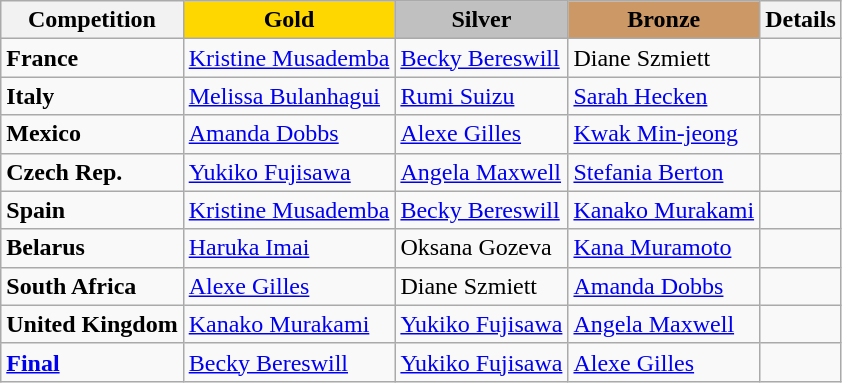<table class="wikitable">
<tr>
<th>Competition</th>
<td align=center bgcolor=gold><strong>Gold</strong></td>
<td align=center bgcolor=silver><strong>Silver</strong></td>
<td align=center bgcolor=cc9966><strong>Bronze</strong></td>
<th>Details</th>
</tr>
<tr>
<td><strong>France</strong></td>
<td> <a href='#'>Kristine Musademba</a></td>
<td> <a href='#'>Becky Bereswill</a></td>
<td> Diane Szmiett</td>
<td></td>
</tr>
<tr>
<td><strong>Italy</strong></td>
<td> <a href='#'>Melissa Bulanhagui</a></td>
<td> <a href='#'>Rumi Suizu</a></td>
<td> <a href='#'>Sarah Hecken</a></td>
<td></td>
</tr>
<tr>
<td><strong>Mexico</strong></td>
<td> <a href='#'>Amanda Dobbs</a></td>
<td> <a href='#'>Alexe Gilles</a></td>
<td> <a href='#'>Kwak Min-jeong</a></td>
<td></td>
</tr>
<tr>
<td><strong>Czech Rep.</strong></td>
<td> <a href='#'>Yukiko Fujisawa</a></td>
<td> <a href='#'>Angela Maxwell</a></td>
<td> <a href='#'>Stefania Berton</a></td>
<td></td>
</tr>
<tr>
<td><strong>Spain</strong></td>
<td> <a href='#'>Kristine Musademba</a></td>
<td> <a href='#'>Becky Bereswill</a></td>
<td> <a href='#'>Kanako Murakami</a></td>
<td></td>
</tr>
<tr>
<td><strong>Belarus</strong></td>
<td> <a href='#'>Haruka Imai</a></td>
<td> Oksana Gozeva</td>
<td> <a href='#'>Kana Muramoto</a></td>
<td></td>
</tr>
<tr>
<td><strong>South Africa</strong></td>
<td> <a href='#'>Alexe Gilles</a></td>
<td> Diane Szmiett</td>
<td> <a href='#'>Amanda Dobbs</a></td>
<td></td>
</tr>
<tr>
<td><strong>United Kingdom</strong></td>
<td> <a href='#'>Kanako Murakami</a></td>
<td> <a href='#'>Yukiko Fujisawa</a></td>
<td> <a href='#'>Angela Maxwell</a></td>
<td></td>
</tr>
<tr>
<td><strong><a href='#'>Final</a></strong></td>
<td> <a href='#'>Becky Bereswill</a></td>
<td> <a href='#'>Yukiko Fujisawa</a></td>
<td> <a href='#'>Alexe Gilles</a></td>
<td></td>
</tr>
</table>
